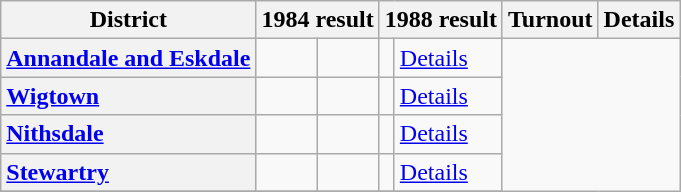<table class="wikitable">
<tr>
<th scope="col">District</th>
<th scope="col" colspan="2">1984 result</th>
<th scope="col" colspan="2">1988 result</th>
<th scope="col">Turnout</th>
<th scope="col">Details</th>
</tr>
<tr>
<th scope="row" style="text-align: left;"><a href='#'>Annandale and Eskdale</a></th>
<td></td>
<td></td>
<td></td>
<td><a href='#'>Details</a></td>
</tr>
<tr>
<th scope="row" style="text-align: left;"><a href='#'>Wigtown</a></th>
<td></td>
<td></td>
<td></td>
<td><a href='#'>Details</a></td>
</tr>
<tr>
<th scope="row" style="text-align: left;"><a href='#'>Nithsdale</a></th>
<td></td>
<td></td>
<td></td>
<td><a href='#'>Details</a></td>
</tr>
<tr>
<th scope="row" style="text-align: left;"><a href='#'>Stewartry</a></th>
<td></td>
<td></td>
<td></td>
<td><a href='#'>Details</a></td>
</tr>
<tr>
</tr>
</table>
